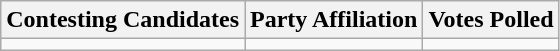<table class="wikitable sortable">
<tr>
<th>Contesting Candidates</th>
<th>Party Affiliation</th>
<th>Votes Polled</th>
</tr>
<tr>
<td></td>
<td></td>
<td></td>
</tr>
</table>
